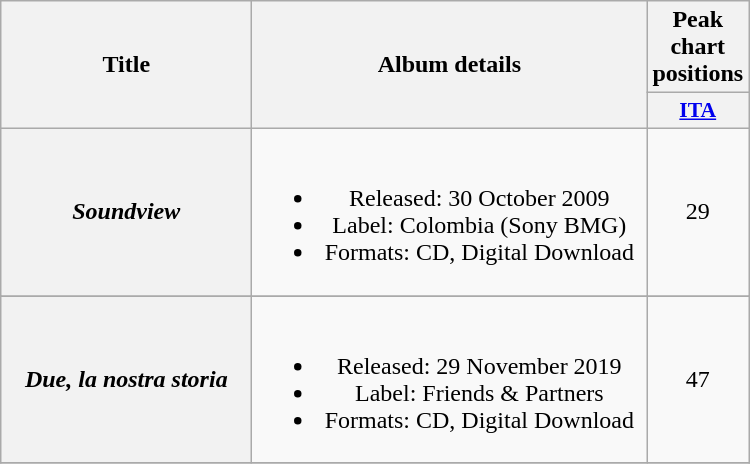<table class="wikitable plainrowheaders" style="text-align:center;" border="1">
<tr>
<th scope="col" rowspan="2" style="width:10em;">Title</th>
<th scope="col" rowspan="2" style="width:16em;">Album details</th>
<th scope="col" colspan="1">Peak chart positions</th>
</tr>
<tr>
<th scope="col" style="width:3em;font-size:90%;"><a href='#'>ITA</a><br></th>
</tr>
<tr>
<th scope="row"><em>Soundview</em></th>
<td><br><ul><li>Released: 30 October 2009</li><li>Label: Colombia (Sony BMG)</li><li>Formats: CD, Digital Download</li></ul></td>
<td>29</td>
</tr>
<tr>
</tr>
<tr>
<th scope="row"><em>Due, la nostra storia</em></th>
<td><br><ul><li>Released: 29 November 2019</li><li>Label: Friends & Partners</li><li>Formats: CD, Digital Download</li></ul></td>
<td>47</td>
</tr>
<tr>
</tr>
</table>
